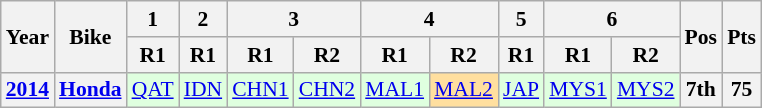<table class="wikitable" style="text-align:center; font-size:90%">
<tr>
<th valign="middle" rowspan=2>Year</th>
<th valign="middle" rowspan=2>Bike</th>
<th>1</th>
<th>2</th>
<th colspan=2>3</th>
<th colspan=2>4</th>
<th>5</th>
<th colspan=2>6</th>
<th rowspan=2>Pos</th>
<th rowspan=2>Pts</th>
</tr>
<tr>
<th>R1</th>
<th>R1</th>
<th>R1</th>
<th>R2</th>
<th>R1</th>
<th>R2</th>
<th>R1</th>
<th>R1</th>
<th>R2</th>
</tr>
<tr>
<th><a href='#'>2014</a></th>
<th><a href='#'>Honda</a></th>
<td style="background:#dfffdf;"><a href='#'>QAT</a><br></td>
<td style="background:#DFFFDF;"><a href='#'>IDN</a><br></td>
<td style="background:#dfffdf;"><a href='#'>CHN1</a><br></td>
<td style="background:#dfffdf;"><a href='#'>CHN2</a><br></td>
<td style="background:#dfffdf;"><a href='#'>MAL1</a><br></td>
<td style="background:#ffdf9f;"><a href='#'>MAL2</a><br></td>
<td style="background:#dfffdf;"><a href='#'>JAP</a><br></td>
<td style="background:#dfffdf;"><a href='#'>MYS1</a><br></td>
<td style="background:#dfffdf;"><a href='#'>MYS2</a><br></td>
<th style="background:#;">7th</th>
<th style="background:#;">75</th>
</tr>
</table>
